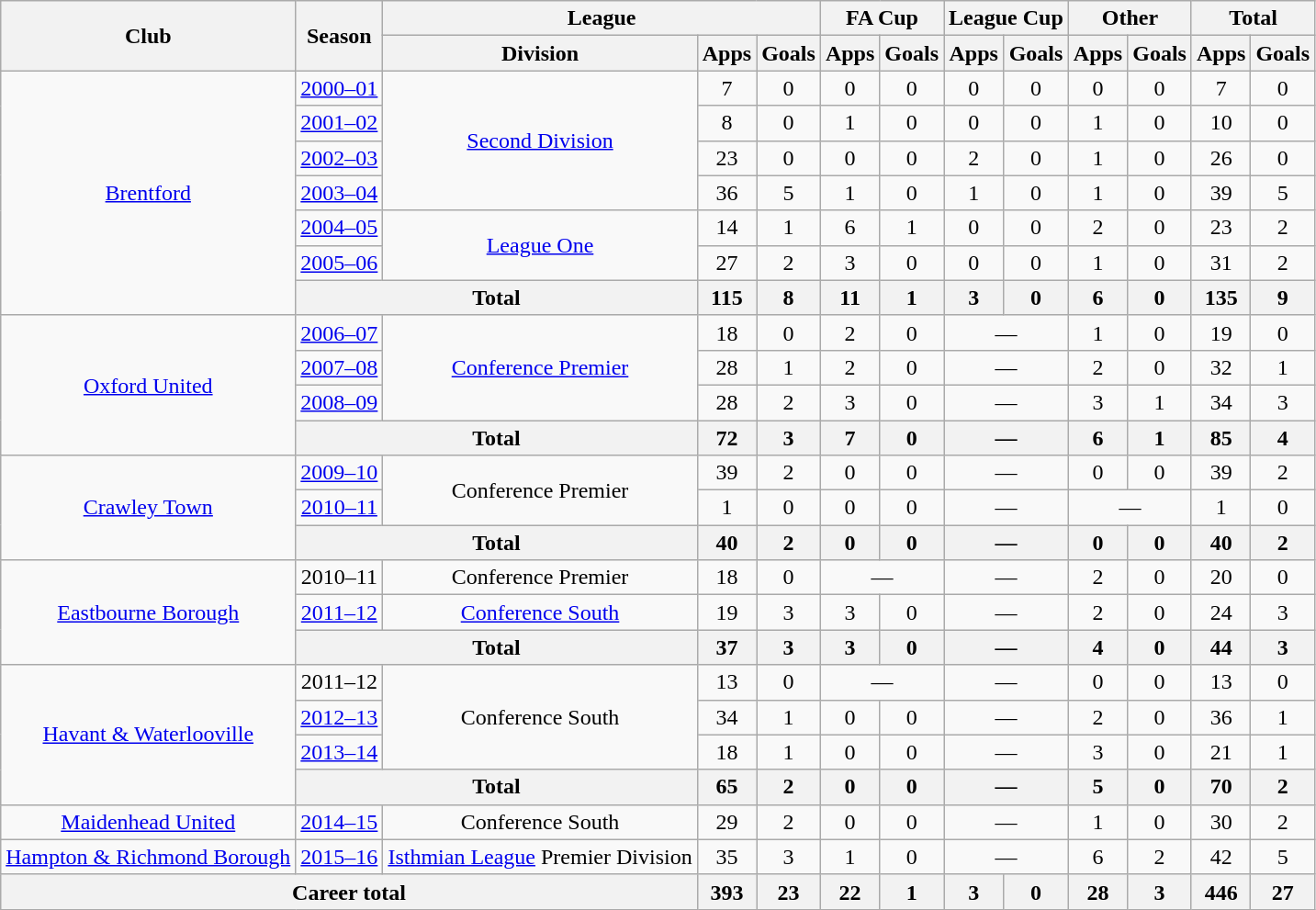<table class="wikitable" style="text-align: center">
<tr>
<th rowspan="2">Club</th>
<th rowspan="2">Season</th>
<th colspan="3">League</th>
<th colspan="2">FA Cup</th>
<th colspan="2">League Cup</th>
<th colspan="2">Other</th>
<th colspan="2">Total</th>
</tr>
<tr>
<th>Division</th>
<th>Apps</th>
<th>Goals</th>
<th>Apps</th>
<th>Goals</th>
<th>Apps</th>
<th>Goals</th>
<th>Apps</th>
<th>Goals</th>
<th>Apps</th>
<th>Goals</th>
</tr>
<tr>
<td rowspan="7"><a href='#'>Brentford</a></td>
<td><a href='#'>2000–01</a></td>
<td rowspan="4"><a href='#'>Second Division</a></td>
<td>7</td>
<td>0</td>
<td>0</td>
<td>0</td>
<td>0</td>
<td>0</td>
<td>0</td>
<td>0</td>
<td>7</td>
<td>0</td>
</tr>
<tr>
<td><a href='#'>2001–02</a></td>
<td>8</td>
<td>0</td>
<td>1</td>
<td>0</td>
<td>0</td>
<td>0</td>
<td>1</td>
<td>0</td>
<td>10</td>
<td>0</td>
</tr>
<tr>
<td><a href='#'>2002–03</a></td>
<td>23</td>
<td>0</td>
<td>0</td>
<td>0</td>
<td>2</td>
<td>0</td>
<td>1</td>
<td>0</td>
<td>26</td>
<td>0</td>
</tr>
<tr>
<td><a href='#'>2003–04</a></td>
<td>36</td>
<td>5</td>
<td>1</td>
<td>0</td>
<td>1</td>
<td>0</td>
<td>1</td>
<td>0</td>
<td>39</td>
<td>5</td>
</tr>
<tr>
<td><a href='#'>2004–05</a></td>
<td rowspan="2"><a href='#'>League One</a></td>
<td>14</td>
<td>1</td>
<td>6</td>
<td>1</td>
<td>0</td>
<td>0</td>
<td>2</td>
<td>0</td>
<td>23</td>
<td>2</td>
</tr>
<tr>
<td><a href='#'>2005–06</a></td>
<td>27</td>
<td>2</td>
<td>3</td>
<td>0</td>
<td>0</td>
<td>0</td>
<td>1</td>
<td>0</td>
<td>31</td>
<td>2</td>
</tr>
<tr>
<th colspan="2">Total</th>
<th>115</th>
<th>8</th>
<th>11</th>
<th>1</th>
<th>3</th>
<th>0</th>
<th>6</th>
<th>0</th>
<th>135</th>
<th>9</th>
</tr>
<tr>
<td rowspan="4"><a href='#'>Oxford United</a></td>
<td><a href='#'>2006–07</a></td>
<td rowspan="3"><a href='#'>Conference Premier</a></td>
<td>18</td>
<td>0</td>
<td>2</td>
<td>0</td>
<td colspan="2">―</td>
<td>1</td>
<td>0</td>
<td>19</td>
<td>0</td>
</tr>
<tr>
<td><a href='#'>2007–08</a></td>
<td>28</td>
<td>1</td>
<td>2</td>
<td>0</td>
<td colspan="2">―</td>
<td>2</td>
<td>0</td>
<td>32</td>
<td>1</td>
</tr>
<tr>
<td><a href='#'>2008–09</a></td>
<td>28</td>
<td>2</td>
<td>3</td>
<td>0</td>
<td colspan="2">―</td>
<td>3</td>
<td>1</td>
<td>34</td>
<td>3</td>
</tr>
<tr>
<th colspan="2">Total</th>
<th>72</th>
<th>3</th>
<th>7</th>
<th>0</th>
<th colspan="2">―</th>
<th>6</th>
<th>1</th>
<th>85</th>
<th>4</th>
</tr>
<tr>
<td rowspan="3"><a href='#'>Crawley Town</a></td>
<td><a href='#'>2009–10</a></td>
<td rowspan="2">Conference Premier</td>
<td>39</td>
<td>2</td>
<td>0</td>
<td>0</td>
<td colspan="2">―</td>
<td>0</td>
<td>0</td>
<td>39</td>
<td>2</td>
</tr>
<tr>
<td><a href='#'>2010–11</a></td>
<td>1</td>
<td>0</td>
<td>0</td>
<td>0</td>
<td colspan="2">―</td>
<td colspan="2">―</td>
<td>1</td>
<td>0</td>
</tr>
<tr>
<th colspan="2">Total</th>
<th>40</th>
<th>2</th>
<th>0</th>
<th>0</th>
<th colspan="2">―</th>
<th>0</th>
<th>0</th>
<th>40</th>
<th>2</th>
</tr>
<tr>
<td rowspan="3"><a href='#'>Eastbourne Borough</a></td>
<td>2010–11</td>
<td>Conference Premier</td>
<td>18</td>
<td>0</td>
<td colspan="2">―</td>
<td colspan="2">―</td>
<td>2</td>
<td>0</td>
<td>20</td>
<td>0</td>
</tr>
<tr>
<td><a href='#'>2011–12</a></td>
<td><a href='#'>Conference South</a></td>
<td>19</td>
<td>3</td>
<td>3</td>
<td>0</td>
<td colspan="2">―</td>
<td>2</td>
<td>0</td>
<td>24</td>
<td>3</td>
</tr>
<tr>
<th colspan="2">Total</th>
<th>37</th>
<th>3</th>
<th>3</th>
<th>0</th>
<th colspan="2">―</th>
<th>4</th>
<th>0</th>
<th>44</th>
<th>3</th>
</tr>
<tr>
<td rowspan="4"><a href='#'>Havant & Waterlooville</a></td>
<td>2011–12</td>
<td rowspan="3">Conference South</td>
<td>13</td>
<td>0</td>
<td colspan="2">―</td>
<td colspan="2">―</td>
<td>0</td>
<td>0</td>
<td>13</td>
<td>0</td>
</tr>
<tr>
<td><a href='#'>2012–13</a></td>
<td>34</td>
<td>1</td>
<td>0</td>
<td>0</td>
<td colspan="2">―</td>
<td>2</td>
<td>0</td>
<td>36</td>
<td>1</td>
</tr>
<tr>
<td><a href='#'>2013–14</a></td>
<td>18</td>
<td>1</td>
<td>0</td>
<td>0</td>
<td colspan="2">―</td>
<td>3</td>
<td>0</td>
<td>21</td>
<td>1</td>
</tr>
<tr>
<th colspan="2">Total</th>
<th>65</th>
<th>2</th>
<th>0</th>
<th>0</th>
<th colspan="2">―</th>
<th>5</th>
<th>0</th>
<th>70</th>
<th>2</th>
</tr>
<tr>
<td><a href='#'>Maidenhead United</a></td>
<td><a href='#'>2014–15</a></td>
<td>Conference South</td>
<td>29</td>
<td>2</td>
<td>0</td>
<td>0</td>
<td colspan="2">―</td>
<td>1</td>
<td>0</td>
<td>30</td>
<td>2</td>
</tr>
<tr>
<td><a href='#'>Hampton & Richmond Borough</a></td>
<td><a href='#'>2015–16</a></td>
<td><a href='#'>Isthmian League</a> Premier Division</td>
<td>35</td>
<td>3</td>
<td>1</td>
<td>0</td>
<td colspan="2">―</td>
<td>6</td>
<td>2</td>
<td>42</td>
<td>5</td>
</tr>
<tr>
<th colspan="3">Career total</th>
<th>393</th>
<th>23</th>
<th>22</th>
<th>1</th>
<th>3</th>
<th>0</th>
<th>28</th>
<th>3</th>
<th>446</th>
<th>27</th>
</tr>
</table>
